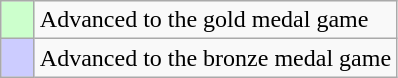<table class="wikitable">
<tr>
<td style="width: 15px; background: #CFC;"></td>
<td>Advanced to the gold medal game</td>
</tr>
<tr>
<td style="width: 15px; background: #CCF;"></td>
<td>Advanced to the bronze medal game</td>
</tr>
</table>
